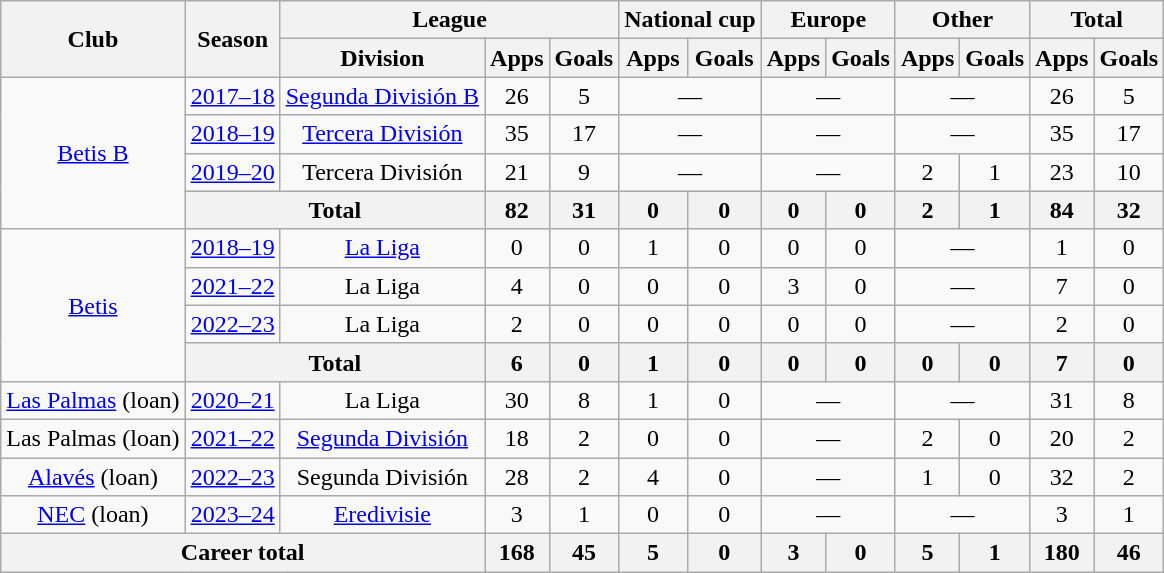<table class="wikitable" style="text-align:center">
<tr>
<th rowspan="2">Club</th>
<th rowspan="2">Season</th>
<th colspan="3">League</th>
<th colspan="2">National cup</th>
<th colspan="2">Europe</th>
<th colspan="2">Other</th>
<th colspan="2">Total</th>
</tr>
<tr>
<th>Division</th>
<th>Apps</th>
<th>Goals</th>
<th>Apps</th>
<th>Goals</th>
<th>Apps</th>
<th>Goals</th>
<th>Apps</th>
<th>Goals</th>
<th>Apps</th>
<th>Goals</th>
</tr>
<tr>
<td rowspan="4"><a href='#'>Betis B</a></td>
<td><a href='#'>2017–18</a></td>
<td><a href='#'>Segunda División B</a></td>
<td>26</td>
<td>5</td>
<td colspan="2">—</td>
<td colspan="2">—</td>
<td colspan="2">—</td>
<td>26</td>
<td>5</td>
</tr>
<tr>
<td><a href='#'>2018–19</a></td>
<td><a href='#'>Tercera División</a></td>
<td>35</td>
<td>17</td>
<td colspan="2">—</td>
<td colspan="2">—</td>
<td colspan="2">—</td>
<td>35</td>
<td>17</td>
</tr>
<tr>
<td><a href='#'>2019–20</a></td>
<td>Tercera División</td>
<td>21</td>
<td>9</td>
<td colspan="2">—</td>
<td colspan="2">—</td>
<td>2</td>
<td>1</td>
<td>23</td>
<td>10</td>
</tr>
<tr>
<th colspan="2">Total</th>
<th>82</th>
<th>31</th>
<th>0</th>
<th>0</th>
<th>0</th>
<th>0</th>
<th>2</th>
<th>1</th>
<th>84</th>
<th>32</th>
</tr>
<tr>
<td rowspan="4"><a href='#'>Betis</a></td>
<td><a href='#'>2018–19</a></td>
<td><a href='#'>La Liga</a></td>
<td>0</td>
<td>0</td>
<td>1</td>
<td>0</td>
<td>0</td>
<td>0</td>
<td colspan="2">—</td>
<td>1</td>
<td>0</td>
</tr>
<tr>
<td><a href='#'>2021–22</a></td>
<td>La Liga</td>
<td>4</td>
<td>0</td>
<td>0</td>
<td>0</td>
<td>3</td>
<td>0</td>
<td colspan="2">—</td>
<td>7</td>
<td>0</td>
</tr>
<tr>
<td><a href='#'>2022–23</a></td>
<td>La Liga</td>
<td>2</td>
<td>0</td>
<td>0</td>
<td>0</td>
<td>0</td>
<td>0</td>
<td colspan="2">—</td>
<td>2</td>
<td>0</td>
</tr>
<tr>
<th colspan="2">Total</th>
<th>6</th>
<th>0</th>
<th>1</th>
<th>0</th>
<th>0</th>
<th>0</th>
<th>0</th>
<th>0</th>
<th>7</th>
<th>0</th>
</tr>
<tr>
<td><a href='#'>Las Palmas</a> (loan)</td>
<td><a href='#'>2020–21</a></td>
<td>La Liga</td>
<td>30</td>
<td>8</td>
<td>1</td>
<td>0</td>
<td colspan="2">—</td>
<td colspan="2">—</td>
<td>31</td>
<td>8</td>
</tr>
<tr>
<td>Las Palmas (loan)</td>
<td><a href='#'>2021–22</a></td>
<td><a href='#'>Segunda División</a></td>
<td>18</td>
<td>2</td>
<td>0</td>
<td>0</td>
<td colspan="2">—</td>
<td>2</td>
<td>0</td>
<td>20</td>
<td>2</td>
</tr>
<tr>
<td><a href='#'>Alavés</a> (loan)</td>
<td><a href='#'>2022–23</a></td>
<td>Segunda División</td>
<td>28</td>
<td>2</td>
<td>4</td>
<td>0</td>
<td colspan="2">—</td>
<td>1</td>
<td>0</td>
<td>32</td>
<td>2</td>
</tr>
<tr>
<td><a href='#'>NEC</a> (loan)</td>
<td><a href='#'>2023–24</a></td>
<td><a href='#'>Eredivisie</a></td>
<td>3</td>
<td>1</td>
<td>0</td>
<td>0</td>
<td colspan="2">—</td>
<td colspan="2">—</td>
<td>3</td>
<td>1</td>
</tr>
<tr>
<th colspan="3">Career total</th>
<th>168</th>
<th>45</th>
<th>5</th>
<th>0</th>
<th>3</th>
<th>0</th>
<th>5</th>
<th>1</th>
<th>180</th>
<th>46</th>
</tr>
</table>
